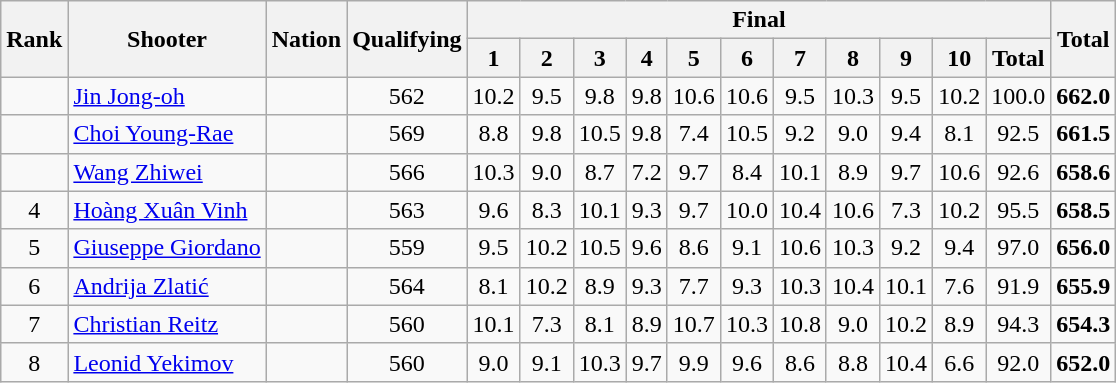<table class="wikitable sortable" style="text-align:center">
<tr>
<th rowspan=2>Rank</th>
<th rowspan=2>Shooter</th>
<th rowspan=2>Nation</th>
<th rowspan=2>Qualifying</th>
<th colspan=11>Final</th>
<th rowspan=2>Total</th>
</tr>
<tr>
<th>1</th>
<th>2</th>
<th>3</th>
<th>4</th>
<th>5</th>
<th>6</th>
<th>7</th>
<th>8</th>
<th>9</th>
<th>10</th>
<th>Total</th>
</tr>
<tr>
<td></td>
<td align=left><a href='#'>Jin Jong-oh</a></td>
<td align=left></td>
<td>562</td>
<td>10.2</td>
<td>9.5</td>
<td>9.8</td>
<td>9.8</td>
<td>10.6</td>
<td>10.6</td>
<td>9.5</td>
<td>10.3</td>
<td>9.5</td>
<td>10.2</td>
<td>100.0</td>
<td><strong>662.0</strong></td>
</tr>
<tr>
<td></td>
<td align=left><a href='#'>Choi Young-Rae</a></td>
<td align=left></td>
<td>569</td>
<td>8.8</td>
<td>9.8</td>
<td>10.5</td>
<td>9.8</td>
<td>7.4</td>
<td>10.5</td>
<td>9.2</td>
<td>9.0</td>
<td>9.4</td>
<td>8.1</td>
<td>92.5</td>
<td><strong>661.5</strong></td>
</tr>
<tr>
<td></td>
<td align=left><a href='#'>Wang Zhiwei</a></td>
<td align=left></td>
<td>566</td>
<td>10.3</td>
<td>9.0</td>
<td>8.7</td>
<td>7.2</td>
<td>9.7</td>
<td>8.4</td>
<td>10.1</td>
<td>8.9</td>
<td>9.7</td>
<td>10.6</td>
<td>92.6</td>
<td><strong>658.6</strong></td>
</tr>
<tr>
<td>4</td>
<td align=left><a href='#'>Hoàng Xuân Vinh</a></td>
<td align=left></td>
<td>563</td>
<td>9.6</td>
<td>8.3</td>
<td>10.1</td>
<td>9.3</td>
<td>9.7</td>
<td>10.0</td>
<td>10.4</td>
<td>10.6</td>
<td>7.3</td>
<td>10.2</td>
<td>95.5</td>
<td><strong>658.5</strong></td>
</tr>
<tr>
<td>5</td>
<td align=left><a href='#'>Giuseppe Giordano</a></td>
<td align=left></td>
<td>559</td>
<td>9.5</td>
<td>10.2</td>
<td>10.5</td>
<td>9.6</td>
<td>8.6</td>
<td>9.1</td>
<td>10.6</td>
<td>10.3</td>
<td>9.2</td>
<td>9.4</td>
<td>97.0</td>
<td><strong>656.0</strong></td>
</tr>
<tr>
<td>6</td>
<td align=left><a href='#'>Andrija Zlatić</a></td>
<td align=left></td>
<td>564</td>
<td>8.1</td>
<td>10.2</td>
<td>8.9</td>
<td>9.3</td>
<td>7.7</td>
<td>9.3</td>
<td>10.3</td>
<td>10.4</td>
<td>10.1</td>
<td>7.6</td>
<td>91.9</td>
<td><strong>655.9</strong></td>
</tr>
<tr>
<td>7</td>
<td align=left><a href='#'>Christian Reitz</a></td>
<td align=left></td>
<td>560</td>
<td>10.1</td>
<td>7.3</td>
<td>8.1</td>
<td>8.9</td>
<td>10.7</td>
<td>10.3</td>
<td>10.8</td>
<td>9.0</td>
<td>10.2</td>
<td>8.9</td>
<td>94.3</td>
<td><strong>654.3</strong></td>
</tr>
<tr>
<td>8</td>
<td align=left><a href='#'>Leonid Yekimov</a></td>
<td align=left></td>
<td>560</td>
<td>9.0</td>
<td>9.1</td>
<td>10.3</td>
<td>9.7</td>
<td>9.9</td>
<td>9.6</td>
<td>8.6</td>
<td>8.8</td>
<td>10.4</td>
<td>6.6</td>
<td>92.0</td>
<td><strong>652.0</strong></td>
</tr>
</table>
